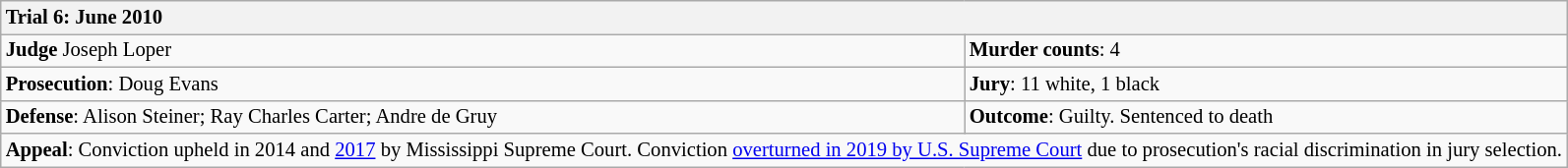<table class="wikitable" style="font-size:86%">
<tr>
<th colspan="2" style="text-align: left;">Trial 6: June 2010</th>
</tr>
<tr>
<td><strong>Judge</strong> Joseph Loper</td>
<td><strong>Murder counts</strong>: 4</td>
</tr>
<tr>
<td><strong>Prosecution</strong>: Doug Evans</td>
<td><strong>Jury</strong>: 11 white, 1 black</td>
</tr>
<tr>
<td><strong>Defense</strong>: Alison Steiner; Ray Charles Carter; Andre de Gruy</td>
<td><strong>Outcome</strong>: Guilty. Sentenced to death</td>
</tr>
<tr>
<td colspan="2" style="text-align: left;"><strong>Appeal</strong>: Conviction upheld in 2014 and <a href='#'>2017</a> by Mississippi Supreme Court. Conviction <a href='#'>overturned in 2019 by U.S. Supreme Court</a> due to prosecution's racial discrimination in jury selection.</td>
</tr>
</table>
